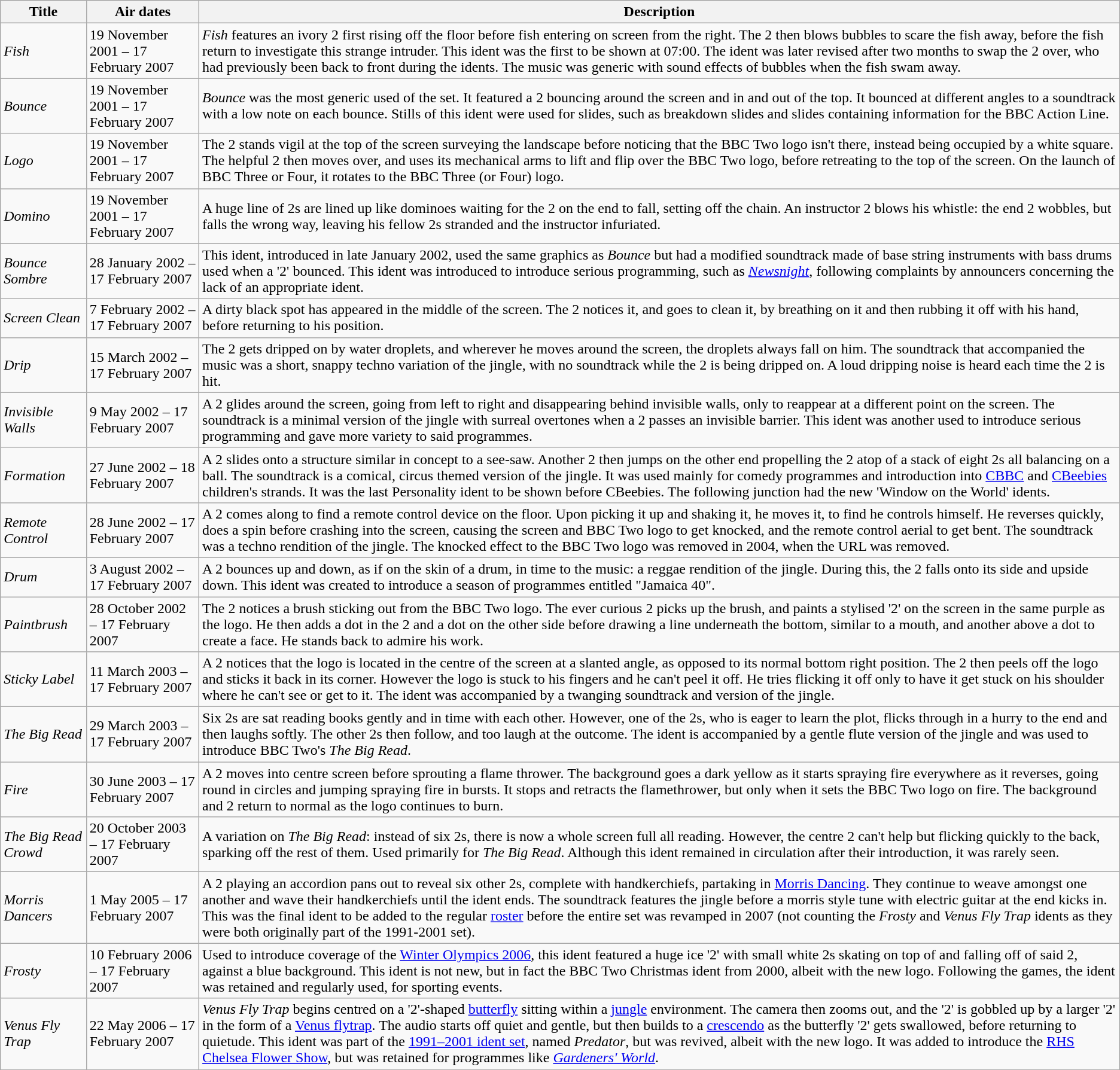<table class="wikitable">
<tr>
<th>Title</th>
<th>Air dates</th>
<th>Description</th>
</tr>
<tr>
<td><em>Fish</em></td>
<td>19 November 2001 – 17 February 2007</td>
<td><em>Fish</em> features an ivory 2 first rising off the floor before fish entering on screen from the right. The 2 then blows bubbles to scare the fish away, before the fish return to investigate this strange intruder. This ident was the first to be shown at 07:00. The ident was later revised after two months to swap the 2 over, who had previously been back to front during the idents. The music was generic with sound effects of bubbles when the fish swam away.</td>
</tr>
<tr>
<td><em>Bounce</em></td>
<td>19 November 2001 – 17 February 2007</td>
<td><em>Bounce</em> was the most generic used of the set. It featured a 2 bouncing around the screen and in and out of the top. It bounced at different angles to a soundtrack with a low note on each bounce. Stills of this ident were used for slides, such as breakdown slides and slides containing information for the BBC Action Line.</td>
</tr>
<tr>
<td><em>Logo</em></td>
<td>19 November 2001 – 17 February 2007</td>
<td>The 2 stands vigil at the top of the screen surveying the landscape before noticing that the BBC Two logo isn't there, instead being occupied by a white square. The helpful 2 then moves over, and uses its mechanical arms to lift and flip over the BBC Two logo, before retreating to the top of the screen. On the launch of BBC Three or Four, it rotates to the BBC Three (or Four) logo.</td>
</tr>
<tr>
<td><em>Domino</em></td>
<td>19 November 2001 – 17 February 2007</td>
<td>A huge line of 2s are lined up like dominoes waiting for the 2 on the end to fall, setting off the chain. An instructor 2 blows his whistle: the end 2 wobbles, but falls the wrong way, leaving his fellow 2s stranded and the instructor infuriated.</td>
</tr>
<tr>
<td><em>Bounce Sombre</em></td>
<td>28 January 2002 – 17 February 2007</td>
<td>This ident, introduced in late January 2002, used the same graphics as <em>Bounce</em> but had a modified soundtrack made of base string instruments with bass drums used when a '2' bounced. This ident was introduced to introduce serious programming, such as <em><a href='#'>Newsnight</a></em>, following complaints by announcers concerning the lack of an appropriate ident.</td>
</tr>
<tr>
<td><em>Screen Clean</em></td>
<td>7 February 2002 – 17 February 2007</td>
<td>A dirty black spot has appeared in the middle of the screen. The 2 notices it, and goes to clean it, by breathing on it and then rubbing it off with his hand, before returning to his position.</td>
</tr>
<tr>
<td><em>Drip</em></td>
<td>15 March 2002 – 17 February 2007</td>
<td>The 2 gets dripped on by water droplets, and wherever he moves around the screen, the droplets always fall on him. The soundtrack that accompanied the music was a short, snappy techno variation of the jingle, with no soundtrack while the 2 is being dripped on. A loud dripping noise is heard each time the 2 is hit.</td>
</tr>
<tr>
<td><em>Invisible Walls</em></td>
<td>9 May 2002 – 17 February 2007</td>
<td>A 2 glides around the screen, going from left to right and disappearing behind invisible walls, only to reappear at a different point on the screen. The soundtrack is a minimal version of the jingle with surreal overtones when a 2 passes an invisible barrier. This ident was another used to introduce serious programming and gave more variety to said programmes.</td>
</tr>
<tr>
<td><em>Formation</em></td>
<td>27 June 2002 – 18 February 2007</td>
<td>A 2 slides onto a structure similar in concept to a see-saw. Another 2 then jumps on the other end propelling the 2 atop of a stack of eight 2s all balancing on a ball. The soundtrack is a comical, circus themed version of the jingle. It was used mainly for comedy programmes and introduction into <a href='#'>CBBC</a> and <a href='#'>CBeebies</a> children's strands. It was the last Personality ident to be shown before CBeebies. The following junction had the new 'Window on the World' idents.</td>
</tr>
<tr>
<td><em>Remote Control</em></td>
<td>28 June 2002 – 17 February 2007</td>
<td>A 2 comes along to find a remote control device on the floor. Upon picking it up and shaking it, he moves it, to find he controls himself. He reverses quickly, does a spin before crashing into the screen, causing the screen and BBC Two logo to get knocked, and the remote control aerial to get bent. The soundtrack was a techno rendition of the jingle. The knocked effect to the BBC Two logo was removed in 2004, when the URL was removed.</td>
</tr>
<tr>
<td><em>Drum</em></td>
<td>3 August 2002 – 17 February 2007</td>
<td>A 2 bounces up and down, as if on the skin of a drum, in time to the music: a reggae rendition of the jingle. During this, the 2 falls onto its side and upside down. This ident was created to introduce a season of programmes entitled "Jamaica 40".</td>
</tr>
<tr>
<td><em>Paintbrush</em></td>
<td>28 October 2002 – 17 February 2007</td>
<td>The 2 notices a brush sticking out from the BBC Two logo. The ever curious 2 picks up the brush, and paints a stylised '2' on the screen in the same purple as the logo. He then adds a dot in the 2 and a dot on the other side before drawing a line underneath the bottom, similar to a mouth, and another above a dot to create a face. He stands back to admire his work.</td>
</tr>
<tr>
<td><em>Sticky Label</em></td>
<td>11 March 2003 – 17 February 2007</td>
<td>A 2 notices that the logo is located in the centre of the screen at a slanted angle, as opposed to its normal bottom right position. The 2 then peels off the logo and sticks it back in its corner. However the logo is stuck to his fingers and he can't peel it off. He tries flicking it off only to have it get stuck on his shoulder where he can't see or get to it. The ident was accompanied by a twanging soundtrack and version of the jingle.</td>
</tr>
<tr>
<td><em>The Big Read</em></td>
<td>29 March 2003 – 17 February 2007</td>
<td>Six 2s are sat reading books gently and in time with each other. However, one of the 2s, who is eager to learn the plot, flicks through in a hurry to the end and then laughs softly. The other 2s then follow, and too laugh at the outcome. The ident is accompanied by a gentle flute version of the jingle and was used to introduce BBC Two's <em>The Big Read</em>.</td>
</tr>
<tr>
<td><em>Fire</em></td>
<td>30 June 2003 – 17 February 2007</td>
<td>A 2 moves into centre screen before sprouting a flame thrower. The background goes a dark yellow as it starts spraying fire everywhere as it reverses, going round in circles and jumping spraying fire in bursts. It stops and retracts the flamethrower, but only when it sets the BBC Two logo on fire. The background and 2 return to normal as the logo continues to burn.</td>
</tr>
<tr>
<td><em>The Big Read Crowd</em></td>
<td>20 October 2003 – 17 February 2007</td>
<td>A variation on <em>The Big Read</em>: instead of six 2s, there is now a whole screen full all reading. However, the centre 2 can't help but flicking quickly to the back, sparking off the rest of them. Used primarily for <em>The Big Read</em>. Although this ident remained in circulation after their introduction, it was rarely seen.</td>
</tr>
<tr>
<td><em>Morris Dancers</em></td>
<td>1 May 2005 – 17 February 2007</td>
<td>A 2 playing an accordion pans out to reveal six other 2s, complete with handkerchiefs, partaking in <a href='#'>Morris Dancing</a>. They continue to weave amongst one another and wave their handkerchiefs until the ident ends. The soundtrack features the jingle before a morris style tune with electric guitar at the end kicks in. This was the final ident to be added to the regular <a href='#'>roster</a> before the entire set was revamped in 2007 (not counting the <em>Frosty</em> and <em>Venus Fly Trap</em> idents as they were both originally part of the 1991-2001 set).</td>
</tr>
<tr>
<td><em>Frosty</em></td>
<td>10 February 2006 – 17 February 2007</td>
<td>Used to introduce coverage of the <a href='#'>Winter Olympics 2006</a>, this ident featured a huge ice '2' with small white 2s skating on top of and falling off of said 2, against a blue background. This ident is not new, but in fact the BBC Two Christmas ident from 2000, albeit with the new logo. Following the games, the ident was retained and regularly used, for sporting events.</td>
</tr>
<tr>
<td><em>Venus Fly Trap</em></td>
<td>22 May 2006 – 17 February 2007</td>
<td><em>Venus Fly Trap</em> begins centred on a '2'-shaped <a href='#'>butterfly</a> sitting within a <a href='#'>jungle</a> environment. The camera then zooms out, and the '2' is gobbled up by a larger '2' in the form of a <a href='#'>Venus flytrap</a>. The audio starts off quiet and gentle, but then builds to a <a href='#'>crescendo</a> as the butterfly '2' gets swallowed, before returning to quietude. This ident was part of the <a href='#'>1991–2001 ident set</a>, named <em>Predator</em>, but was revived, albeit with the new logo. It was added to introduce the <a href='#'>RHS Chelsea Flower Show</a>, but was retained for programmes like <em><a href='#'>Gardeners' World</a></em>.</td>
</tr>
</table>
